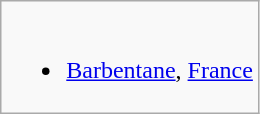<table class="wikitable">
<tr valign="top">
<td><br><ul><li> <a href='#'>Barbentane</a>, <a href='#'>France</a></li></ul></td>
</tr>
</table>
